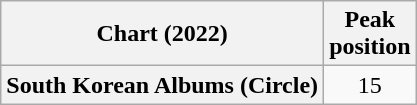<table class="wikitable plainrowheaders" style="text-align:center">
<tr>
<th scope="col">Chart (2022)</th>
<th scope="col">Peak<br>position</th>
</tr>
<tr>
<th scope="row">South Korean Albums (Circle)</th>
<td>15</td>
</tr>
</table>
